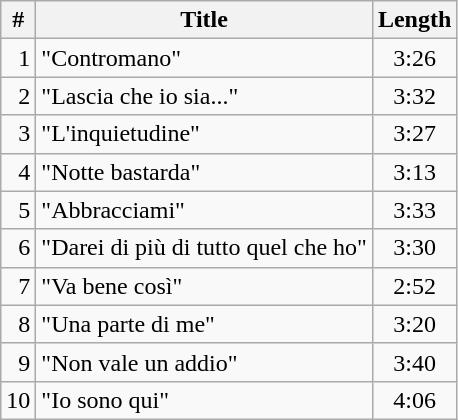<table class="wikitable">
<tr>
<th>#</th>
<th>Title</th>
<th>Length</th>
</tr>
<tr>
<td align="right">1</td>
<td align="left">"Contromano"</td>
<td align="center">3:26</td>
</tr>
<tr>
<td align="right">2</td>
<td align="left">"Lascia che io sia..."</td>
<td align="center">3:32</td>
</tr>
<tr>
<td align="right">3</td>
<td align="left">"L'inquietudine"</td>
<td align="center">3:27</td>
</tr>
<tr>
<td align="right">4</td>
<td align="left">"Notte bastarda"</td>
<td align="center">3:13</td>
</tr>
<tr>
<td align="right">5</td>
<td align="left">"Abbracciami"</td>
<td align="center">3:33</td>
</tr>
<tr>
<td align="right">6</td>
<td align="left">"Darei di più di tutto quel che ho"</td>
<td align="center">3:30</td>
</tr>
<tr>
<td align="right">7</td>
<td align="left">"Va bene così"</td>
<td align="center">2:52</td>
</tr>
<tr>
<td align="right">8</td>
<td align="left">"Una parte di me"</td>
<td align="center">3:20</td>
</tr>
<tr>
<td align="right">9</td>
<td align="left">"Non vale un addio"</td>
<td align="center">3:40</td>
</tr>
<tr>
<td>10</td>
<td align="left">"Io sono qui"</td>
<td align="center">4:06</td>
</tr>
</table>
